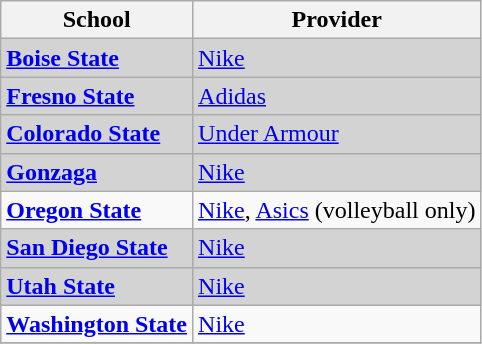<table class="wikitable sortable">
<tr>
<th>School</th>
<th>Provider</th>
</tr>
<tr bgcolor=lightgray>
<td><strong><a href='#'>Boise State</a></strong></td>
<td><a href='#'>Nike</a></td>
</tr>
<tr bgcolor=lightgray>
<td><strong><a href='#'>Fresno State</a></strong></td>
<td><a href='#'>Adidas</a></td>
</tr>
<tr bgcolor=lightgray>
<td><strong><a href='#'>Colorado State</a></strong></td>
<td><a href='#'>Under Armour</a></td>
</tr>
<tr bgcolor=lightgray>
<td><strong><a href='#'>Gonzaga</a></strong></td>
<td><a href='#'>Nike</a></td>
</tr>
<tr>
<td><strong><a href='#'>Oregon State</a></strong></td>
<td><a href='#'>Nike</a>, <a href='#'>Asics</a> (volleyball only)</td>
</tr>
<tr bgcolor=lightgray>
<td><strong><a href='#'>San Diego State</a></strong></td>
<td><a href='#'>Nike</a></td>
</tr>
<tr bgcolor=lightgray>
<td><strong><a href='#'>Utah State</a></strong></td>
<td><a href='#'>Nike</a></td>
</tr>
<tr>
<td><strong><a href='#'>Washington State</a></strong></td>
<td><a href='#'>Nike</a></td>
</tr>
<tr>
</tr>
</table>
